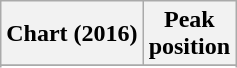<table class="wikitable sortable plainrowheaders" style="text-align:center">
<tr>
<th scope="col">Chart (2016)</th>
<th scope="col">Peak<br> position</th>
</tr>
<tr>
</tr>
<tr>
</tr>
<tr>
</tr>
<tr>
</tr>
</table>
